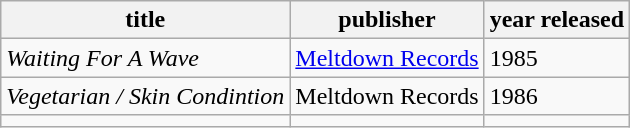<table class="wikitable">
<tr>
<th>title</th>
<th>publisher</th>
<th>year released</th>
</tr>
<tr>
<td><em>Waiting For A Wave</em></td>
<td><a href='#'>Meltdown Records</a></td>
<td>1985</td>
</tr>
<tr>
<td><em>Vegetarian / Skin Condintion</em></td>
<td>Meltdown Records</td>
<td>1986</td>
</tr>
<tr>
<td></td>
<td></td>
<td></td>
</tr>
</table>
